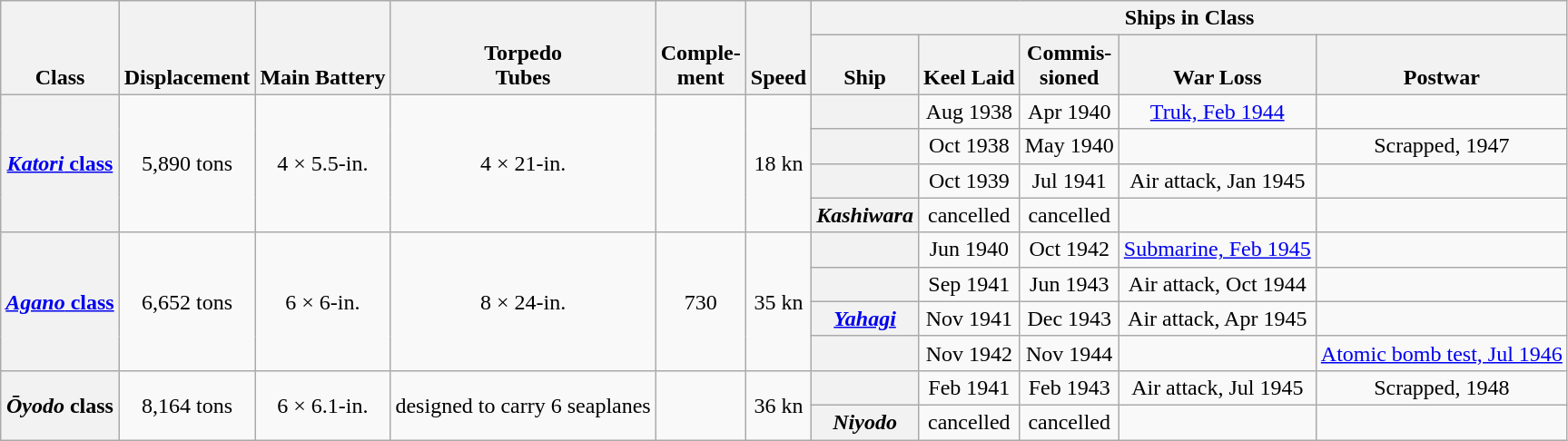<table class="wikitable plainrowheaders" style="text-align: center;">
<tr valign="bottom">
<th scope="col" rowspan="2">Class</th>
<th scope="col" rowspan="2">Displacement</th>
<th scope="col" rowspan="2">Main Battery</th>
<th scope="col" rowspan="2">Torpedo<br>Tubes</th>
<th scope="col" rowspan="2">Comple-<br>ment</th>
<th scope="col" rowspan="2">Speed</th>
<th scope="col" colspan="5">Ships in Class</th>
</tr>
<tr valign="bottom">
<th scope="col">Ship</th>
<th scope="col">Keel Laid</th>
<th scope="col">Commis-<br>sioned</th>
<th scope="col">War Loss</th>
<th scope="col">Postwar</th>
</tr>
<tr>
<th scope="row" rowspan="4"><a href='#'><em>Katori</em> class</a></th>
<td scope="row" rowspan="4" style="text-align: center">5,890 tons</td>
<td scope="row" rowspan="4" style="text-align: center">4 × 5.5-in.</td>
<td scope="row" rowspan="4" style="text-align: center">4 × 21-in.</td>
<td scope="row" rowspan="4" style="text-align: center"></td>
<td scope="row" rowspan="4" style="text-align: center">18 kn</td>
<th scope="row"></th>
<td scope="row" style="text-align: center">Aug 1938</td>
<td scope="row" style="text-align: center">Apr 1940</td>
<td scope="row" style="text-align: center"><a href='#'>Truk, Feb 1944</a></td>
<td scope="row"></td>
</tr>
<tr>
<th scope="row"></th>
<td scope="row" style="text-align: center">Oct 1938</td>
<td scope="row" style="text-align: center">May 1940</td>
<td scope="row"></td>
<td scope="row" style="text-align: center">Scrapped, 1947</td>
</tr>
<tr>
<th scope="row"></th>
<td scope="row" style="text-align: center">Oct 1939</td>
<td scope="row" style="text-align: center">Jul 1941</td>
<td scope="row" style="text-align: center">Air attack, Jan 1945</td>
<td scope="row"></td>
</tr>
<tr>
<th scope="row"><em>Kashiwara</em></th>
<td scope="row" style="text-align: center">cancelled</td>
<td scope="row" style="text-align: center">cancelled</td>
<td scope="row"></td>
<td scope="row"></td>
</tr>
<tr>
<th scope="row" rowspan="4"><a href='#'><em>Agano</em> class</a></th>
<td scope="row" rowspan="4" style="text-align: center">6,652 tons</td>
<td scope="row" rowspan="4" style="text-align: center">6 × 6-in.</td>
<td scope="row" rowspan="4" style="text-align: center">8 × 24-in.</td>
<td scope="row" rowspan="4" style="text-align: center">730</td>
<td scope="row" rowspan="4" style="text-align: center">35 kn</td>
<th scope="row"></th>
<td scope="row" style="text-align: center">Jun 1940</td>
<td scope="row" style="text-align: center">Oct 1942</td>
<td scope="row" style="text-align: center"><a href='#'>Submarine, Feb 1945</a></td>
<td scope="row"></td>
</tr>
<tr>
<th scope="row"></th>
<td scope="row" style="text-align: center">Sep 1941</td>
<td scope="row" style="text-align: center">Jun 1943</td>
<td scope="row" style="text-align: center">Air attack, Oct 1944</td>
<td scope="row"></td>
</tr>
<tr>
<th scope="row"><a href='#'><em>Yahagi</em></a></th>
<td scope="row" style="text-align: center">Nov 1941</td>
<td scope="row" style="text-align: center">Dec 1943</td>
<td scope="row" style="text-align: center">Air attack, Apr 1945</td>
<td scope="row"></td>
</tr>
<tr>
<th scope="row"></th>
<td scope="row" style="text-align: center">Nov 1942</td>
<td scope="row" style="text-align: center">Nov 1944</td>
<td scope="row"></td>
<td scope="row" style="text-align: center"><a href='#'>Atomic bomb test, Jul 1946</a></td>
</tr>
<tr>
<th scope="row" rowspan="2"><em>Ōyodo</em> class</th>
<td scope="row" rowspan="2" style="text-align: center">8,164 tons</td>
<td scope="row" rowspan="2" style="text-align: center">6 × 6.1-in.</td>
<td scope="row" rowspan="2" style="text-align: center">designed to carry 6 seaplanes</td>
<td scope="row" rowspan="2" style="text-align: center"></td>
<td scope="row" rowspan="2" style="text-align: center">36 kn</td>
<th scope="row"></th>
<td scope="row" style="text-align: center">Feb 1941</td>
<td scope="row" style="text-align: center">Feb 1943</td>
<td scope="row" style="text-align: center">Air attack, Jul 1945</td>
<td scope="row" style="text-align: center">Scrapped, 1948</td>
</tr>
<tr>
<th scope="row"><em>Niyodo</em></th>
<td scope="row" style="text-align: center">cancelled</td>
<td scope="row" style="text-align: center">cancelled</td>
<td scope="row"></td>
<td scope="row"></td>
</tr>
</table>
